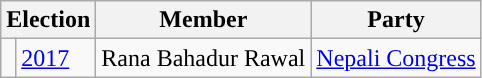<table class="wikitable">
<tr>
<th colspan="2">Election</th>
<th>Member</th>
<th>Party</th>
</tr>
<tr>
<td style="background-color:"></td>
<td><a href='#'>2017</a></td>
<td>Rana Bahadur Rawal</td>
<td><a href='#'>Nepali Congress</a></td>
</tr>
</table>
